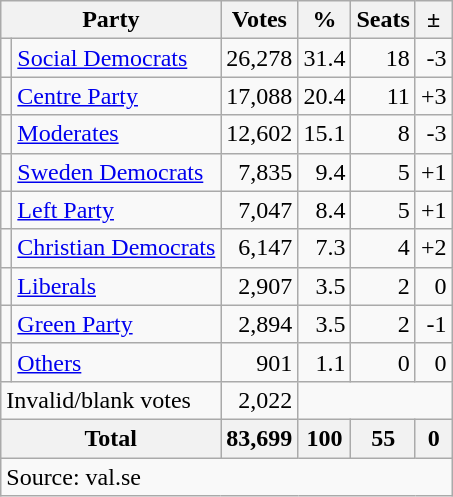<table class=wikitable style=text-align:right>
<tr>
<th colspan=2>Party</th>
<th>Votes</th>
<th>%</th>
<th>Seats</th>
<th>±</th>
</tr>
<tr>
<td bgcolor=></td>
<td align=left><a href='#'>Social Democrats</a></td>
<td>26,278</td>
<td>31.4</td>
<td>18</td>
<td>-3</td>
</tr>
<tr>
<td bgcolor=></td>
<td align=left><a href='#'>Centre Party</a></td>
<td>17,088</td>
<td>20.4</td>
<td>11</td>
<td>+3</td>
</tr>
<tr>
<td bgcolor=></td>
<td align=left><a href='#'>Moderates</a></td>
<td>12,602</td>
<td>15.1</td>
<td>8</td>
<td>-3</td>
</tr>
<tr>
<td bgcolor=></td>
<td align=left><a href='#'>Sweden Democrats</a></td>
<td>7,835</td>
<td>9.4</td>
<td>5</td>
<td>+1</td>
</tr>
<tr>
<td bgcolor=></td>
<td align=left><a href='#'>Left Party</a></td>
<td>7,047</td>
<td>8.4</td>
<td>5</td>
<td>+1</td>
</tr>
<tr>
<td bgcolor=></td>
<td align=left><a href='#'>Christian Democrats</a></td>
<td>6,147</td>
<td>7.3</td>
<td>4</td>
<td>+2</td>
</tr>
<tr>
<td bgcolor=></td>
<td align=left><a href='#'>Liberals</a></td>
<td>2,907</td>
<td>3.5</td>
<td>2</td>
<td>0</td>
</tr>
<tr>
<td bgcolor=></td>
<td align=left><a href='#'>Green Party</a></td>
<td>2,894</td>
<td>3.5</td>
<td>2</td>
<td>-1</td>
</tr>
<tr>
<td></td>
<td align=left><a href='#'>Others</a></td>
<td>901</td>
<td>1.1</td>
<td>0</td>
<td>0</td>
</tr>
<tr>
<td align=left colspan=2>Invalid/blank votes</td>
<td>2,022</td>
<td colspan=3></td>
</tr>
<tr>
<th align=left colspan=2>Total</th>
<th>83,699</th>
<th>100</th>
<th>55</th>
<th>0</th>
</tr>
<tr>
<td align=left colspan=6>Source: val.se </td>
</tr>
</table>
